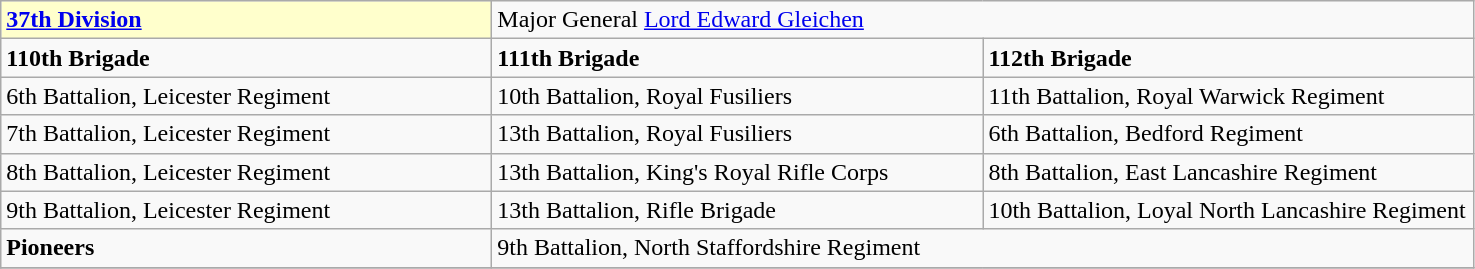<table class="wikitable">
<tr>
<td style="background:#FFFFCC;"><strong><a href='#'>37th Division</a>  </strong></td>
<td colspan="2">Major General <a href='#'>Lord Edward Gleichen</a></td>
</tr>
<tr>
<td width="320pt"><strong>110th Brigade</strong></td>
<td width="320pt"><strong>111th Brigade</strong></td>
<td width="320pt"><strong>112th Brigade</strong></td>
</tr>
<tr>
<td>6th Battalion, Leicester Regiment</td>
<td>10th Battalion, Royal Fusiliers</td>
<td>11th Battalion, Royal Warwick Regiment</td>
</tr>
<tr>
<td>7th Battalion, Leicester Regiment</td>
<td>13th Battalion, Royal Fusiliers</td>
<td>6th Battalion, Bedford Regiment</td>
</tr>
<tr>
<td>8th Battalion, Leicester Regiment</td>
<td>13th Battalion, King's Royal Rifle Corps</td>
<td>8th Battalion, East Lancashire Regiment</td>
</tr>
<tr>
<td>9th Battalion, Leicester Regiment</td>
<td>13th Battalion, Rifle Brigade</td>
<td>10th Battalion, Loyal North Lancashire Regiment</td>
</tr>
<tr>
<td><strong>Pioneers</strong></td>
<td colspan="2">9th Battalion, North Staffordshire Regiment</td>
</tr>
<tr>
</tr>
</table>
